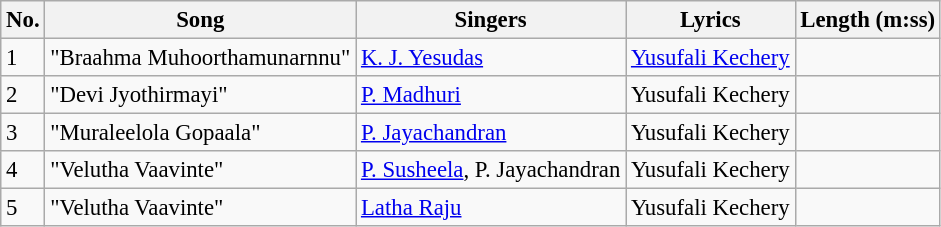<table class="wikitable" style="font-size:95%;">
<tr>
<th>No.</th>
<th>Song</th>
<th>Singers</th>
<th>Lyrics</th>
<th>Length (m:ss)</th>
</tr>
<tr>
<td>1</td>
<td>"Braahma Muhoorthamunarnnu"</td>
<td><a href='#'>K. J. Yesudas</a></td>
<td><a href='#'>Yusufali Kechery</a></td>
<td></td>
</tr>
<tr>
<td>2</td>
<td>"Devi Jyothirmayi"</td>
<td><a href='#'>P. Madhuri</a></td>
<td>Yusufali Kechery</td>
<td></td>
</tr>
<tr>
<td>3</td>
<td>"Muraleelola Gopaala"</td>
<td><a href='#'>P. Jayachandran</a></td>
<td>Yusufali Kechery</td>
<td></td>
</tr>
<tr>
<td>4</td>
<td>"Velutha Vaavinte"</td>
<td><a href='#'>P. Susheela</a>, P. Jayachandran</td>
<td>Yusufali Kechery</td>
<td></td>
</tr>
<tr>
<td>5</td>
<td>"Velutha Vaavinte"</td>
<td><a href='#'>Latha Raju</a></td>
<td>Yusufali Kechery</td>
<td></td>
</tr>
</table>
